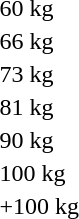<table>
<tr>
<td rowspan=2>60 kg<br></td>
<td rowspan=2></td>
<td rowspan=2></td>
<td></td>
</tr>
<tr>
<td></td>
</tr>
<tr>
<td rowspan=2>66 kg<br></td>
<td rowspan=2></td>
<td rowspan=2></td>
<td></td>
</tr>
<tr>
<td></td>
</tr>
<tr>
<td rowspan=2>73 kg<br></td>
<td rowspan=2></td>
<td rowspan=2></td>
<td></td>
</tr>
<tr>
<td></td>
</tr>
<tr>
<td rowspan=2>81 kg<br></td>
<td rowspan=2></td>
<td rowspan=2></td>
<td></td>
</tr>
<tr>
<td></td>
</tr>
<tr>
<td rowspan=2>90 kg<br></td>
<td rowspan=2></td>
<td rowspan=2></td>
<td></td>
</tr>
<tr>
<td></td>
</tr>
<tr>
<td rowspan=2>100 kg<br></td>
<td rowspan=2></td>
<td rowspan=2></td>
<td></td>
</tr>
<tr>
<td></td>
</tr>
<tr>
<td rowspan=2>+100 kg<br></td>
<td rowspan=2></td>
<td rowspan=2></td>
<td></td>
</tr>
<tr>
<td rowspan=2></td>
</tr>
<tr>
</tr>
</table>
